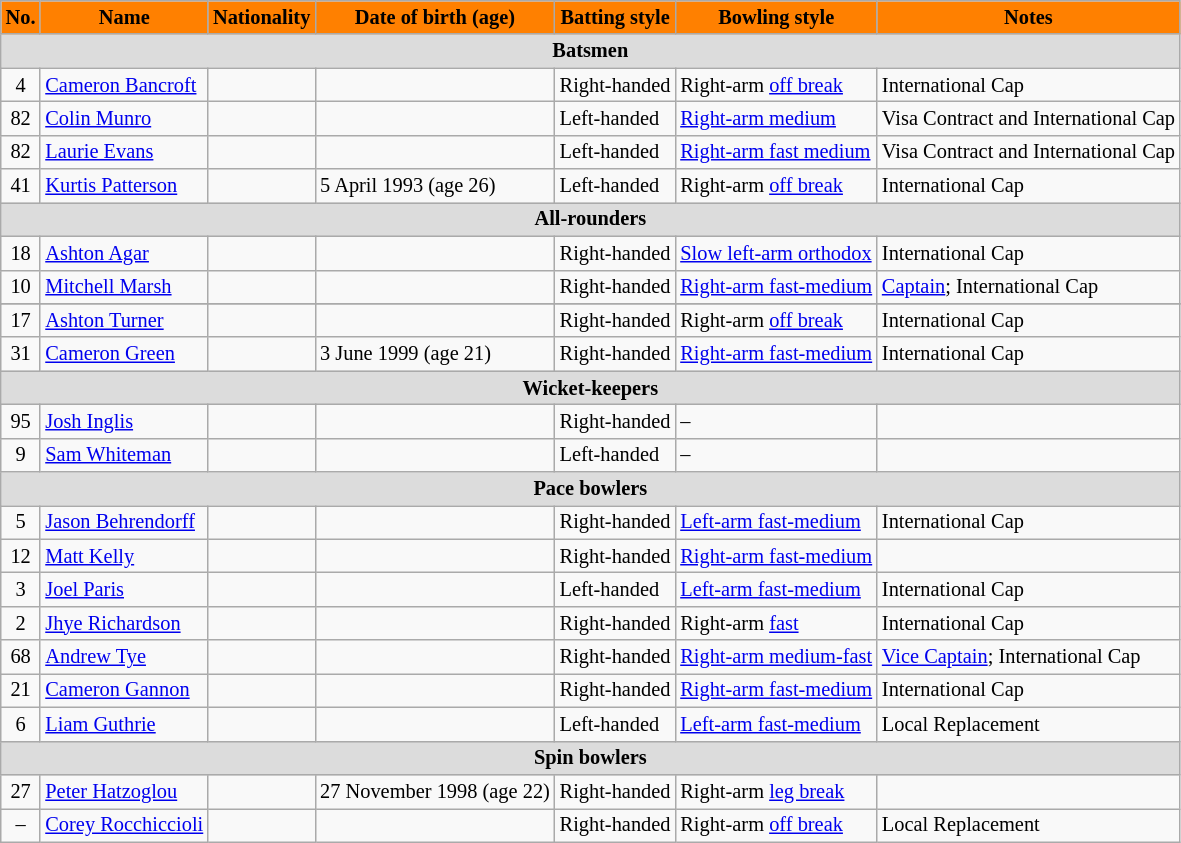<table class="wikitable"  style="font-size:85%;">
<tr>
<th style="background:#ff8000; color:black;">No.</th>
<th style="background:#ff8000; color:black;">Name</th>
<th style="background:#ff8000; color:black;">Nationality</th>
<th style="background:#ff8000; color:black;">Date of birth (age)</th>
<th style="background:#ff8000; color:black;">Batting style</th>
<th style="background:#ff8000; color:black;">Bowling style</th>
<th style="background:#ff8000; color:black;">Notes</th>
</tr>
<tr>
<th colspan="7" style="background:#dcdcdc; text-align:center;">Batsmen</th>
</tr>
<tr>
<td style="text-align:center">4</td>
<td><a href='#'>Cameron Bancroft</a></td>
<td></td>
<td></td>
<td>Right-handed</td>
<td>Right-arm <a href='#'>off break</a></td>
<td>International Cap</td>
</tr>
<tr>
<td style="text-align:center">82</td>
<td><a href='#'>Colin Munro</a></td>
<td></td>
<td></td>
<td>Left-handed</td>
<td><a href='#'>Right-arm medium</a></td>
<td>Visa Contract and International Cap</td>
</tr>
<tr>
<td style="text-align:center">82</td>
<td><a href='#'>Laurie Evans</a></td>
<td></td>
<td></td>
<td>Left-handed</td>
<td><a href='#'>Right-arm fast medium</a></td>
<td>Visa Contract and International Cap</td>
</tr>
<tr>
<td style="text-align:center">41</td>
<td><a href='#'>Kurtis Patterson</a></td>
<td></td>
<td>5 April 1993 (age 26)</td>
<td>Left-handed</td>
<td>Right-arm <a href='#'>off break</a></td>
<td>International Cap</td>
</tr>
<tr>
<th colspan="7" style="background:#dcdcdc; text-align:center;">All-rounders</th>
</tr>
<tr>
<td style="text-align:center">18</td>
<td><a href='#'>Ashton Agar</a></td>
<td></td>
<td></td>
<td>Right-handed</td>
<td><a href='#'>Slow left-arm orthodox</a></td>
<td>International Cap</td>
</tr>
<tr>
<td style="text-align:center">10</td>
<td><a href='#'>Mitchell Marsh</a></td>
<td></td>
<td></td>
<td>Right-handed</td>
<td><a href='#'>Right-arm fast-medium</a></td>
<td><a href='#'>Captain</a>; International Cap</td>
</tr>
<tr>
</tr>
<tr>
<td style="text-align:center">17</td>
<td><a href='#'>Ashton Turner</a></td>
<td></td>
<td></td>
<td>Right-handed</td>
<td>Right-arm <a href='#'>off break</a></td>
<td>International Cap</td>
</tr>
<tr>
<td style="text-align:center">31</td>
<td><a href='#'>Cameron Green</a></td>
<td></td>
<td>3 June 1999 (age 21)</td>
<td>Right-handed</td>
<td><a href='#'>Right-arm fast-medium</a></td>
<td>International Cap</td>
</tr>
<tr>
<th colspan="7" style="background:#dcdcdc; text-align:center;">Wicket-keepers</th>
</tr>
<tr>
<td style="text-align:center">95</td>
<td><a href='#'>Josh Inglis</a></td>
<td></td>
<td></td>
<td>Right-handed</td>
<td>–</td>
<td></td>
</tr>
<tr>
<td style="text-align:center">9</td>
<td><a href='#'>Sam Whiteman</a></td>
<td></td>
<td></td>
<td>Left-handed</td>
<td>–</td>
<td></td>
</tr>
<tr>
<th colspan="7" style="background:#dcdcdc; text-align:center;">Pace bowlers</th>
</tr>
<tr>
<td style="text-align:center">5</td>
<td><a href='#'>Jason Behrendorff</a></td>
<td></td>
<td></td>
<td>Right-handed</td>
<td><a href='#'>Left-arm fast-medium</a></td>
<td>International Cap</td>
</tr>
<tr>
<td style="text-align:center">12</td>
<td><a href='#'>Matt Kelly</a></td>
<td></td>
<td></td>
<td>Right-handed</td>
<td><a href='#'>Right-arm fast-medium</a></td>
<td></td>
</tr>
<tr>
<td style="text-align:center">3</td>
<td><a href='#'>Joel Paris</a></td>
<td></td>
<td></td>
<td>Left-handed</td>
<td><a href='#'>Left-arm fast-medium</a></td>
<td>International Cap</td>
</tr>
<tr>
<td style="text-align:center">2</td>
<td><a href='#'>Jhye Richardson</a></td>
<td></td>
<td></td>
<td>Right-handed</td>
<td>Right-arm <a href='#'>fast</a></td>
<td>International Cap</td>
</tr>
<tr>
<td style="text-align:center">68</td>
<td><a href='#'>Andrew Tye</a></td>
<td></td>
<td></td>
<td>Right-handed</td>
<td><a href='#'>Right-arm medium-fast</a></td>
<td><a href='#'>Vice Captain</a>; International Cap</td>
</tr>
<tr>
<td style="text-align:center">21</td>
<td><a href='#'>Cameron Gannon</a></td>
<td></td>
<td></td>
<td>Right-handed</td>
<td><a href='#'>Right-arm fast-medium</a></td>
<td>International Cap</td>
</tr>
<tr>
<td style="text-align:center">6</td>
<td><a href='#'>Liam Guthrie</a></td>
<td></td>
<td></td>
<td>Left-handed</td>
<td><a href='#'>Left-arm fast-medium</a></td>
<td>Local Replacement</td>
</tr>
<tr>
<th colspan="7" style="background:#dcdcdc; text-align:center;">Spin bowlers</th>
</tr>
<tr>
<td style="text-align:center">27</td>
<td><a href='#'>Peter Hatzoglou</a></td>
<td></td>
<td>27 November 1998 (age 22)</td>
<td>Right-handed</td>
<td>Right-arm <a href='#'>leg break</a></td>
</tr>
<tr>
<td style="text-align:center">–</td>
<td><a href='#'>Corey Rocchiccioli</a></td>
<td></td>
<td></td>
<td>Right-handed</td>
<td>Right-arm <a href='#'>off break</a></td>
<td>Local Replacement</td>
</tr>
</table>
